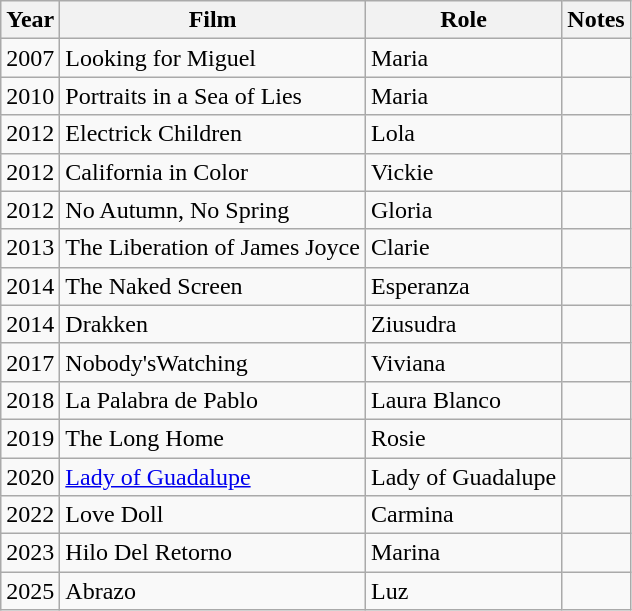<table class="wikitable">
<tr>
<th>Year</th>
<th>Film</th>
<th>Role</th>
<th>Notes</th>
</tr>
<tr>
<td>2007</td>
<td>Looking for Miguel</td>
<td>Maria</td>
<td></td>
</tr>
<tr>
<td>2010</td>
<td>Portraits in a Sea of Lies</td>
<td>Maria</td>
<td></td>
</tr>
<tr>
<td>2012</td>
<td>Electrick Children</td>
<td>Lola</td>
<td></td>
</tr>
<tr>
<td>2012</td>
<td>California in Color</td>
<td>Vickie</td>
<td></td>
</tr>
<tr>
<td>2012</td>
<td>No Autumn, No Spring</td>
<td>Gloria</td>
<td></td>
</tr>
<tr>
<td>2013</td>
<td>The Liberation of James Joyce</td>
<td>Clarie</td>
<td></td>
</tr>
<tr>
<td>2014</td>
<td>The Naked Screen</td>
<td>Esperanza</td>
<td></td>
</tr>
<tr>
<td>2014</td>
<td>Drakken</td>
<td>Ziusudra</td>
<td></td>
</tr>
<tr>
<td>2017</td>
<td>Nobody'sWatching</td>
<td>Viviana</td>
<td></td>
</tr>
<tr>
<td>2018</td>
<td>La Palabra de Pablo</td>
<td>Laura Blanco</td>
<td></td>
</tr>
<tr>
<td>2019</td>
<td>The Long Home</td>
<td>Rosie</td>
<td></td>
</tr>
<tr>
<td>2020</td>
<td><a href='#'>Lady of Guadalupe</a></td>
<td>Lady of Guadalupe</td>
<td></td>
</tr>
<tr>
<td>2022</td>
<td>Love Doll</td>
<td>Carmina</td>
<td></td>
</tr>
<tr>
<td>2023</td>
<td>Hilo Del Retorno</td>
<td>Marina</td>
<td></td>
</tr>
<tr>
<td>2025</td>
<td>Abrazo</td>
<td>Luz</td>
<td></td>
</tr>
</table>
